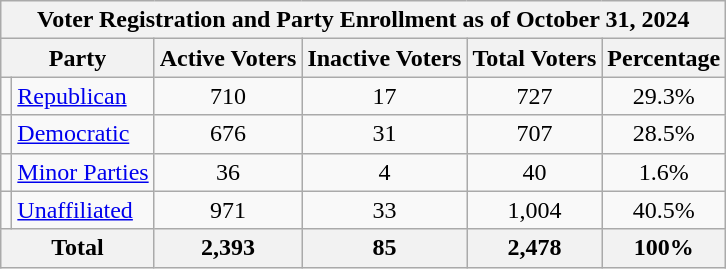<table class=wikitable>
<tr>
<th colspan = 6>Voter Registration and Party Enrollment as of October 31, 2024</th>
</tr>
<tr>
<th colspan = 2>Party</th>
<th>Active Voters</th>
<th>Inactive Voters</th>
<th>Total Voters</th>
<th>Percentage</th>
</tr>
<tr>
<td></td>
<td><a href='#'>Republican</a></td>
<td align = center>710</td>
<td align = center>17</td>
<td align = center>727</td>
<td align = center>29.3%</td>
</tr>
<tr>
<td></td>
<td><a href='#'>Democratic</a></td>
<td align = center>676</td>
<td align = center>31</td>
<td align = center>707</td>
<td align = center>28.5%</td>
</tr>
<tr>
<td></td>
<td><a href='#'>Minor Parties</a></td>
<td align = center>36</td>
<td align = center>4</td>
<td align = center>40</td>
<td align = center>1.6%</td>
</tr>
<tr>
<td></td>
<td><a href='#'>Unaffiliated</a></td>
<td align = center>971</td>
<td align = center>33</td>
<td align = center>1,004</td>
<td align = center>40.5%</td>
</tr>
<tr>
<th colspan = 2>Total</th>
<th align = center>2,393</th>
<th align = center>85</th>
<th align = center>2,478</th>
<th align = center>100%</th>
</tr>
</table>
